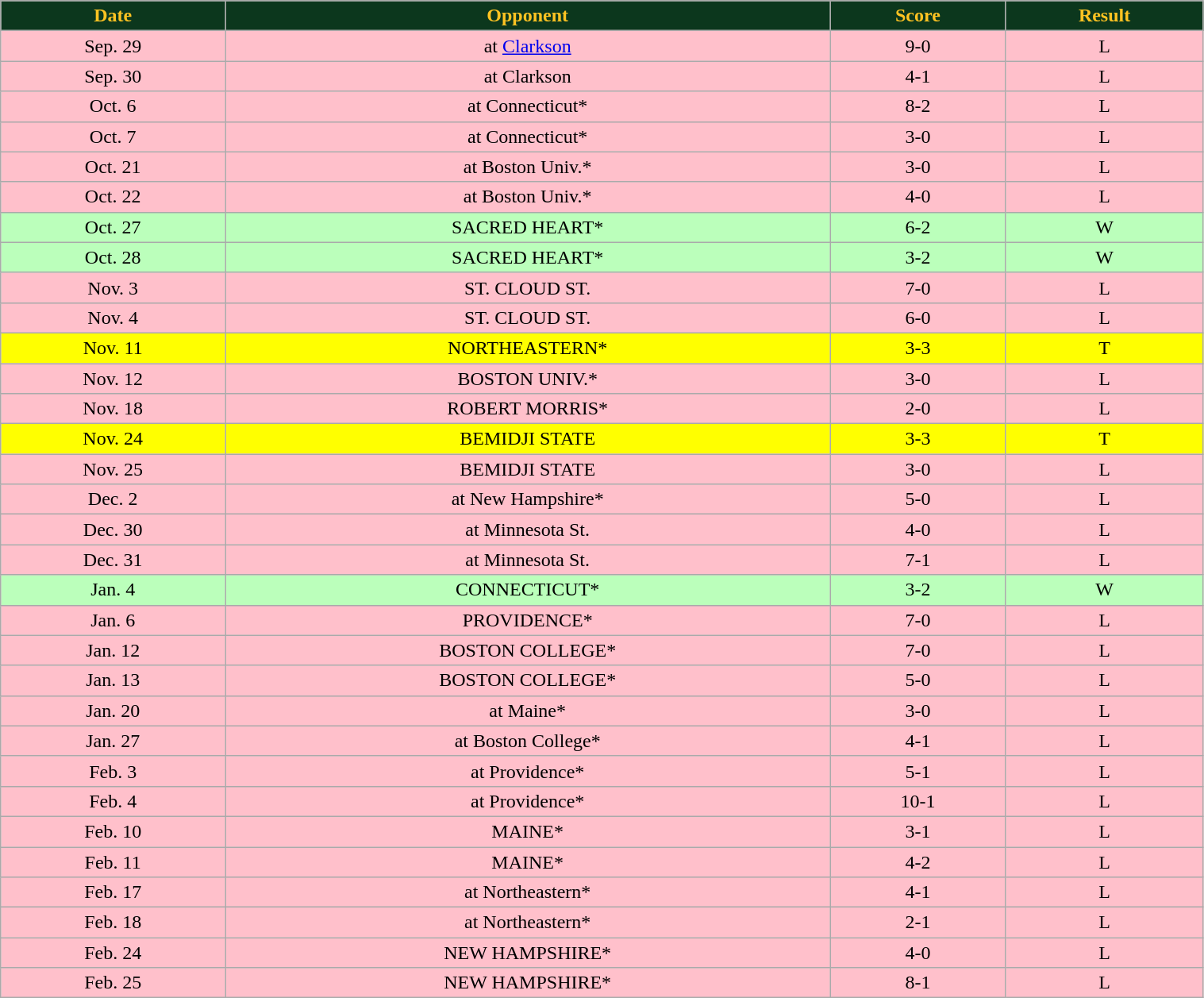<table class="wikitable" width="80%">
<tr align="center"  style="background:#0C371D;color:#ffc322;">
<td><strong>Date</strong></td>
<td><strong>Opponent</strong></td>
<td><strong>Score</strong></td>
<td><strong>Result</strong></td>
</tr>
<tr align="center" bgcolor="pink">
<td>Sep. 29</td>
<td>at <a href='#'>Clarkson</a></td>
<td>9-0</td>
<td>L</td>
</tr>
<tr align="center" bgcolor="pink">
<td>Sep. 30</td>
<td>at Clarkson</td>
<td>4-1</td>
<td>L</td>
</tr>
<tr align="center" bgcolor="pink">
<td>Oct. 6</td>
<td>at Connecticut*</td>
<td>8-2</td>
<td>L</td>
</tr>
<tr align="center" bgcolor="pink">
<td>Oct. 7</td>
<td>at Connecticut*</td>
<td>3-0</td>
<td>L</td>
</tr>
<tr align="center" bgcolor="pink">
<td>Oct. 21</td>
<td>at Boston Univ.*</td>
<td>3-0</td>
<td>L</td>
</tr>
<tr align="center" bgcolor="pink">
<td>Oct. 22</td>
<td>at Boston Univ.*</td>
<td>4-0</td>
<td>L</td>
</tr>
<tr align="center" bgcolor="bbffbb">
<td>Oct. 27</td>
<td>SACRED HEART*</td>
<td>6-2</td>
<td>W</td>
</tr>
<tr align="center" bgcolor="bbffbb">
<td>Oct. 28</td>
<td>SACRED HEART*</td>
<td>3-2</td>
<td>W</td>
</tr>
<tr align="center" bgcolor="pink">
<td>Nov. 3</td>
<td>ST. CLOUD ST.</td>
<td>7-0</td>
<td>L</td>
</tr>
<tr align="center" bgcolor="pink">
<td>Nov. 4</td>
<td>ST. CLOUD ST.</td>
<td>6-0</td>
<td>L</td>
</tr>
<tr align="center" bgcolor="yellow">
<td>Nov. 11</td>
<td>NORTHEASTERN*</td>
<td>3-3</td>
<td>T</td>
</tr>
<tr align="center" bgcolor="pink">
<td>Nov. 12</td>
<td>BOSTON UNIV.*</td>
<td>3-0</td>
<td>L</td>
</tr>
<tr align="center" bgcolor="pink">
<td>Nov. 18</td>
<td>ROBERT MORRIS*</td>
<td>2-0</td>
<td>L</td>
</tr>
<tr align="center" bgcolor="yellow">
<td>Nov. 24</td>
<td>BEMIDJI STATE</td>
<td>3-3</td>
<td>T</td>
</tr>
<tr align="center" bgcolor="pink">
<td>Nov. 25</td>
<td>BEMIDJI STATE</td>
<td>3-0</td>
<td>L</td>
</tr>
<tr align="center" bgcolor="pink">
<td>Dec. 2</td>
<td>at New Hampshire*</td>
<td>5-0</td>
<td>L</td>
</tr>
<tr align="center" bgcolor="pink">
<td>Dec. 30</td>
<td>at Minnesota St.</td>
<td>4-0</td>
<td>L</td>
</tr>
<tr align="center" bgcolor="pink">
<td>Dec. 31</td>
<td>at Minnesota St.</td>
<td>7-1</td>
<td>L</td>
</tr>
<tr align="center" bgcolor="bbffbb">
<td>Jan. 4</td>
<td>CONNECTICUT*</td>
<td>3-2</td>
<td>W</td>
</tr>
<tr align="center" bgcolor="pink">
<td>Jan. 6</td>
<td>PROVIDENCE*</td>
<td>7-0</td>
<td>L</td>
</tr>
<tr align="center" bgcolor="pink">
<td>Jan. 12</td>
<td>BOSTON COLLEGE*</td>
<td>7-0</td>
<td>L</td>
</tr>
<tr align="center" bgcolor="pink">
<td>Jan. 13</td>
<td>BOSTON COLLEGE*</td>
<td>5-0</td>
<td>L</td>
</tr>
<tr align="center" bgcolor="pink">
<td>Jan. 20</td>
<td>at Maine*</td>
<td>3-0</td>
<td>L</td>
</tr>
<tr align="center" bgcolor="pink">
<td>Jan. 27</td>
<td>at Boston College*</td>
<td>4-1</td>
<td>L</td>
</tr>
<tr align="center" bgcolor="pink">
<td>Feb. 3</td>
<td>at Providence*</td>
<td>5-1</td>
<td>L</td>
</tr>
<tr align="center" bgcolor="pink">
<td>Feb. 4</td>
<td>at Providence*</td>
<td>10-1</td>
<td>L</td>
</tr>
<tr align="center" bgcolor="pink">
<td>Feb. 10</td>
<td>MAINE*</td>
<td>3-1</td>
<td>L</td>
</tr>
<tr align="center" bgcolor="pink">
<td>Feb. 11</td>
<td>MAINE*</td>
<td>4-2</td>
<td>L</td>
</tr>
<tr align="center" bgcolor="pink">
<td>Feb. 17</td>
<td>at Northeastern*</td>
<td>4-1</td>
<td>L</td>
</tr>
<tr align="center" bgcolor="pink">
<td>Feb. 18</td>
<td>at Northeastern*</td>
<td>2-1</td>
<td>L</td>
</tr>
<tr align="center" bgcolor="pink">
<td>Feb. 24</td>
<td>NEW HAMPSHIRE*</td>
<td>4-0</td>
<td>L</td>
</tr>
<tr align="center" bgcolor="pink">
<td>Feb. 25</td>
<td>NEW HAMPSHIRE*</td>
<td>8-1</td>
<td>L</td>
</tr>
</table>
